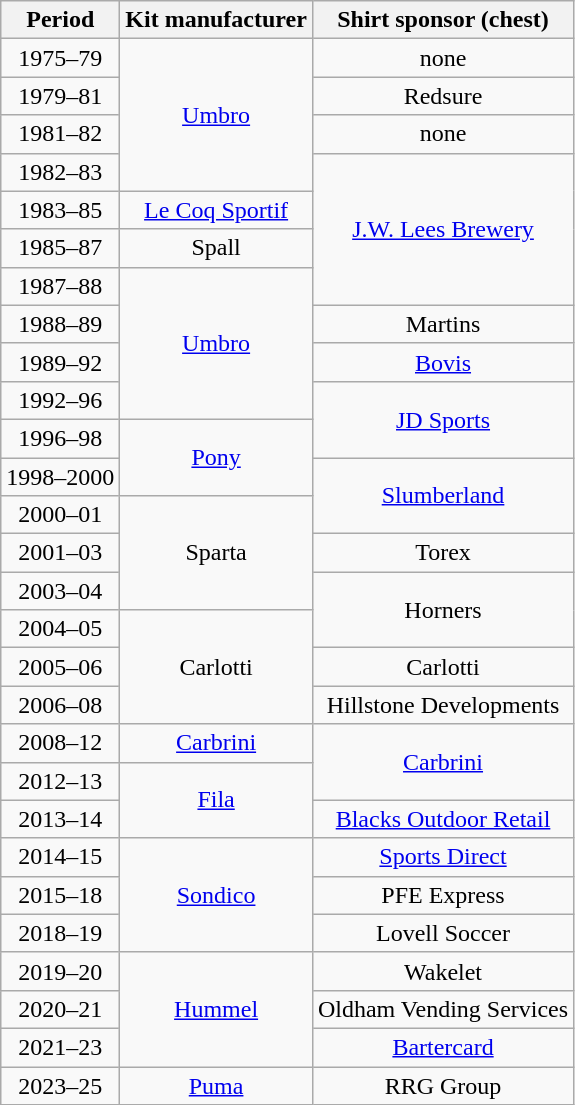<table class="wikitable" style="text-align: center">
<tr>
<th>Period</th>
<th>Kit manufacturer</th>
<th>Shirt sponsor (chest)</th>
</tr>
<tr>
<td>1975–79</td>
<td rowspan="4"><a href='#'>Umbro</a></td>
<td>none</td>
</tr>
<tr>
<td>1979–81</td>
<td>Redsure</td>
</tr>
<tr>
<td>1981–82</td>
<td>none</td>
</tr>
<tr>
<td>1982–83</td>
<td rowspan="4"><a href='#'>J.W. Lees Brewery</a></td>
</tr>
<tr>
<td>1983–85</td>
<td><a href='#'>Le Coq Sportif</a></td>
</tr>
<tr>
<td>1985–87</td>
<td>Spall</td>
</tr>
<tr>
<td>1987–88</td>
<td rowspan="4"><a href='#'>Umbro</a></td>
</tr>
<tr>
<td>1988–89</td>
<td>Martins</td>
</tr>
<tr>
<td>1989–92</td>
<td><a href='#'>Bovis</a></td>
</tr>
<tr>
<td>1992–96</td>
<td rowspan="2"><a href='#'>JD Sports</a></td>
</tr>
<tr>
<td>1996–98</td>
<td rowspan="2"><a href='#'>Pony</a></td>
</tr>
<tr>
<td>1998–2000</td>
<td rowspan="2"><a href='#'>Slumberland</a></td>
</tr>
<tr>
<td>2000–01</td>
<td rowspan="3">Sparta</td>
</tr>
<tr>
<td>2001–03</td>
<td>Torex</td>
</tr>
<tr>
<td>2003–04</td>
<td rowspan="2">Horners</td>
</tr>
<tr>
<td>2004–05</td>
<td rowspan="3">Carlotti</td>
</tr>
<tr>
<td>2005–06</td>
<td>Carlotti</td>
</tr>
<tr>
<td>2006–08</td>
<td>Hillstone Developments</td>
</tr>
<tr>
<td>2008–12</td>
<td><a href='#'>Carbrini</a></td>
<td rowspan="2"><a href='#'>Carbrini</a></td>
</tr>
<tr>
<td>2012–13</td>
<td rowspan="2"><a href='#'>Fila</a></td>
</tr>
<tr>
<td>2013–14</td>
<td><a href='#'>Blacks Outdoor Retail</a></td>
</tr>
<tr>
<td>2014–15</td>
<td rowspan="3"><a href='#'>Sondico</a></td>
<td><a href='#'>Sports Direct</a></td>
</tr>
<tr>
<td>2015–18</td>
<td>PFE Express</td>
</tr>
<tr>
<td>2018–19</td>
<td>Lovell Soccer</td>
</tr>
<tr>
<td>2019–20</td>
<td rowspan="3"><a href='#'>Hummel</a></td>
<td>Wakelet</td>
</tr>
<tr>
<td>2020–21</td>
<td>Oldham Vending Services</td>
</tr>
<tr>
<td>2021–23</td>
<td><a href='#'>Bartercard</a></td>
</tr>
<tr>
<td>2023–25</td>
<td rowspan="1"><a href='#'>Puma</a></td>
<td>RRG Group</td>
</tr>
</table>
